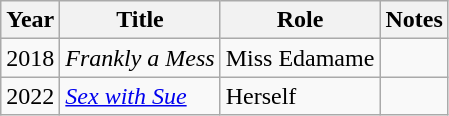<table class="wikitable sortable">
<tr>
<th>Year</th>
<th>Title</th>
<th>Role</th>
<th class="unsortable">Notes</th>
</tr>
<tr>
<td>2018</td>
<td><em>Frankly a Mess</em></td>
<td>Miss Edamame</td>
<td></td>
</tr>
<tr>
<td>2022</td>
<td nowrap><em><a href='#'>Sex with Sue</a></em></td>
<td>Herself</td>
<td></td>
</tr>
</table>
